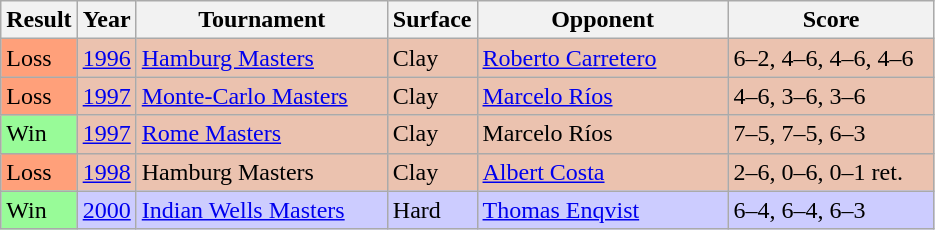<table class="sortable wikitable">
<tr>
<th>Result</th>
<th>Year</th>
<th style="width:160px">Tournament</th>
<th>Surface</th>
<th style="width:160px">Opponent</th>
<th style="width:130px" class="unsortable">Score</th>
</tr>
<tr style="background:#ebc2af;">
<td style="background:#ffa07a;">Loss</td>
<td><a href='#'>1996</a></td>
<td><a href='#'>Hamburg Masters</a></td>
<td>Clay</td>
<td> <a href='#'>Roberto Carretero</a></td>
<td>6–2, 4–6, 4–6, 4–6</td>
</tr>
<tr style="background:#ebc2af;">
<td style="background:#ffa07a;">Loss</td>
<td><a href='#'>1997</a></td>
<td><a href='#'>Monte-Carlo Masters</a></td>
<td>Clay</td>
<td> <a href='#'>Marcelo Ríos</a></td>
<td>4–6, 3–6, 3–6</td>
</tr>
<tr style="background:#ebc2af;">
<td style="background:#98fb98;">Win</td>
<td><a href='#'>1997</a></td>
<td><a href='#'>Rome Masters</a></td>
<td>Clay</td>
<td> Marcelo Ríos</td>
<td>7–5, 7–5, 6–3</td>
</tr>
<tr style="background:#ebc2af;">
<td style="background:#ffa07a;">Loss</td>
<td><a href='#'>1998</a></td>
<td>Hamburg Masters</td>
<td>Clay</td>
<td> <a href='#'>Albert Costa</a></td>
<td>2–6, 0–6, 0–1 ret.</td>
</tr>
<tr style="background:#ccf;">
<td style="background:#98fb98;">Win</td>
<td><a href='#'>2000</a></td>
<td><a href='#'>Indian Wells Masters</a></td>
<td>Hard</td>
<td> <a href='#'>Thomas Enqvist</a></td>
<td>6–4, 6–4, 6–3</td>
</tr>
</table>
